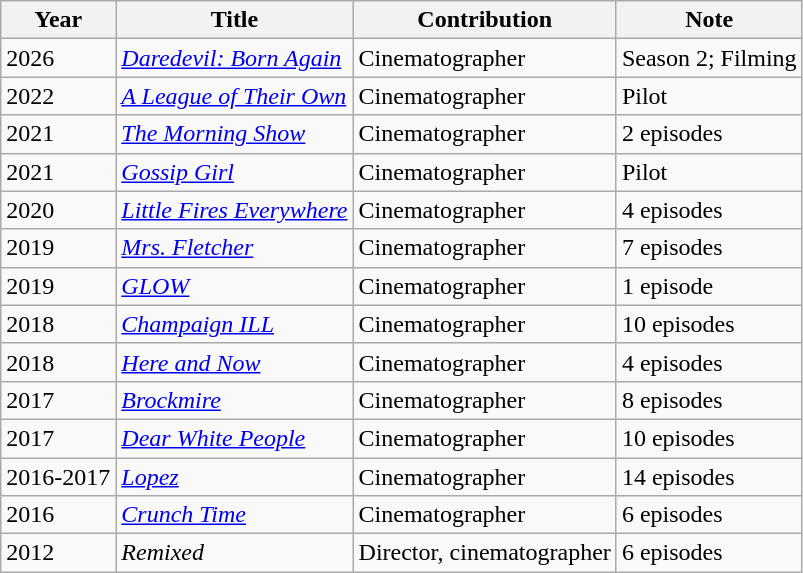<table class="wikitable sortable">
<tr>
<th>Year</th>
<th>Title</th>
<th>Contribution</th>
<th>Note</th>
</tr>
<tr>
<td>2026</td>
<td><em><a href='#'>Daredevil: Born Again</a></em></td>
<td>Cinematographer</td>
<td>Season 2; Filming</td>
</tr>
<tr>
<td>2022</td>
<td><em><a href='#'>A League of Their Own</a></em></td>
<td>Cinematographer</td>
<td>Pilot</td>
</tr>
<tr>
<td>2021</td>
<td><em><a href='#'>The Morning Show</a></em></td>
<td>Cinematographer</td>
<td>2 episodes</td>
</tr>
<tr>
<td>2021</td>
<td><em><a href='#'>Gossip Girl</a></em></td>
<td>Cinematographer</td>
<td>Pilot</td>
</tr>
<tr>
<td>2020</td>
<td><em><a href='#'>Little Fires Everywhere</a></em></td>
<td>Cinematographer</td>
<td>4 episodes</td>
</tr>
<tr>
<td>2019</td>
<td><em><a href='#'>Mrs. Fletcher</a></em></td>
<td>Cinematographer</td>
<td>7 episodes</td>
</tr>
<tr>
<td>2019</td>
<td><em><a href='#'>GLOW</a></em></td>
<td>Cinematographer</td>
<td>1 episode</td>
</tr>
<tr>
<td>2018</td>
<td><em><a href='#'>Champaign ILL</a></em></td>
<td>Cinematographer</td>
<td>10 episodes</td>
</tr>
<tr>
<td>2018</td>
<td><em><a href='#'>Here and Now</a></em></td>
<td>Cinematographer</td>
<td>4 episodes</td>
</tr>
<tr>
<td>2017</td>
<td><em><a href='#'>Brockmire</a></em></td>
<td>Cinematographer</td>
<td>8 episodes</td>
</tr>
<tr>
<td>2017</td>
<td><em><a href='#'>Dear White People</a></em></td>
<td>Cinematographer</td>
<td>10 episodes</td>
</tr>
<tr>
<td>2016-2017</td>
<td><em><a href='#'>Lopez</a></em></td>
<td>Cinematographer</td>
<td>14 episodes</td>
</tr>
<tr>
<td>2016</td>
<td><em><a href='#'>Crunch Time</a></em></td>
<td>Cinematographer</td>
<td>6 episodes</td>
</tr>
<tr>
<td>2012</td>
<td><em>Remixed</em></td>
<td>Director, cinematographer</td>
<td>6 episodes</td>
</tr>
</table>
